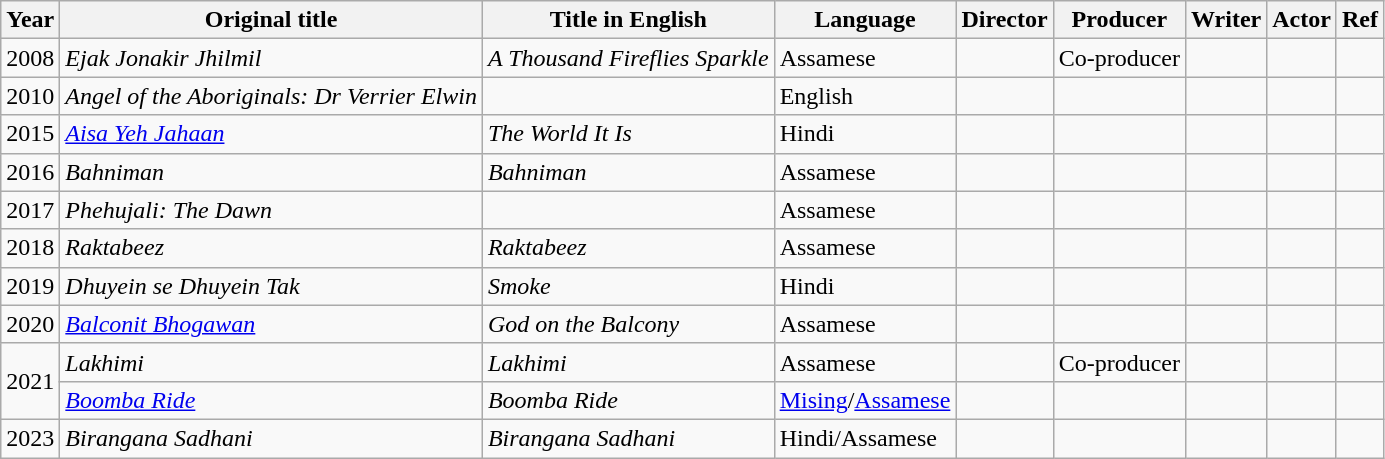<table class="wikitable">
<tr>
<th>Year</th>
<th>Original title</th>
<th>Title in English</th>
<th>Language</th>
<th>Director</th>
<th>Producer</th>
<th>Writer</th>
<th>Actor</th>
<th>Ref</th>
</tr>
<tr>
<td>2008</td>
<td><em>Ejak Jonakir Jhilmil</em></td>
<td><em>A Thousand Fireflies Sparkle</em></td>
<td>Assamese</td>
<td></td>
<td>Co-producer</td>
<td></td>
<td></td>
<td></td>
</tr>
<tr>
<td>2010</td>
<td><em>Angel of the Aboriginals: Dr Verrier Elwin</em></td>
<td></td>
<td>English</td>
<td></td>
<td></td>
<td></td>
<td></td>
<td></td>
</tr>
<tr>
<td>2015</td>
<td><em><a href='#'>Aisa Yeh Jahaan</a></em></td>
<td><em>The World It Is</em></td>
<td>Hindi</td>
<td></td>
<td></td>
<td></td>
<td></td>
<td></td>
</tr>
<tr>
<td>2016</td>
<td><em>Bahniman</em></td>
<td><em>Bahniman</em></td>
<td>Assamese</td>
<td></td>
<td></td>
<td></td>
<td></td>
<td></td>
</tr>
<tr>
<td>2017</td>
<td><em>Phehujali: The Dawn</em></td>
<td></td>
<td>Assamese</td>
<td></td>
<td></td>
<td></td>
<td></td>
<td></td>
</tr>
<tr>
<td>2018</td>
<td><em>Raktabeez</em></td>
<td><em>Raktabeez</em></td>
<td>Assamese</td>
<td></td>
<td></td>
<td></td>
<td></td>
<td></td>
</tr>
<tr>
<td>2019</td>
<td><em>Dhuyein se Dhuyein Tak</em></td>
<td><em>Smoke</em></td>
<td>Hindi</td>
<td></td>
<td></td>
<td></td>
<td></td>
<td></td>
</tr>
<tr>
<td>2020</td>
<td><em><a href='#'>Balconit Bhogawan</a></em></td>
<td><em>God on the Balcony</em></td>
<td>Assamese</td>
<td></td>
<td></td>
<td></td>
<td></td>
<td></td>
</tr>
<tr>
<td rowspan="2">2021</td>
<td><em>Lakhimi</em></td>
<td><em>Lakhimi</em></td>
<td>Assamese</td>
<td></td>
<td>Co-producer</td>
<td></td>
<td></td>
<td></td>
</tr>
<tr>
<td><em><a href='#'>Boomba Ride</a></em></td>
<td><em>Boomba Ride</em></td>
<td><a href='#'>Mising</a>/<a href='#'>Assamese</a></td>
<td></td>
<td></td>
<td></td>
<td></td>
<td></td>
</tr>
<tr>
<td>2023</td>
<td><em>Birangana Sadhani</em></td>
<td><em>Birangana Sadhani</em></td>
<td>Hindi/Assamese</td>
<td></td>
<td></td>
<td></td>
<td></td>
<td></td>
</tr>
</table>
